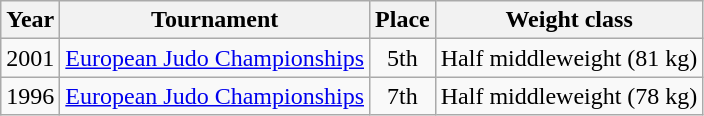<table class=wikitable>
<tr>
<th>Year</th>
<th>Tournament</th>
<th>Place</th>
<th>Weight class</th>
</tr>
<tr>
<td>2001</td>
<td><a href='#'>European Judo Championships</a></td>
<td align="center">5th</td>
<td>Half middleweight (81 kg)</td>
</tr>
<tr>
<td>1996</td>
<td><a href='#'>European Judo Championships</a></td>
<td align="center">7th</td>
<td>Half middleweight (78 kg)</td>
</tr>
</table>
